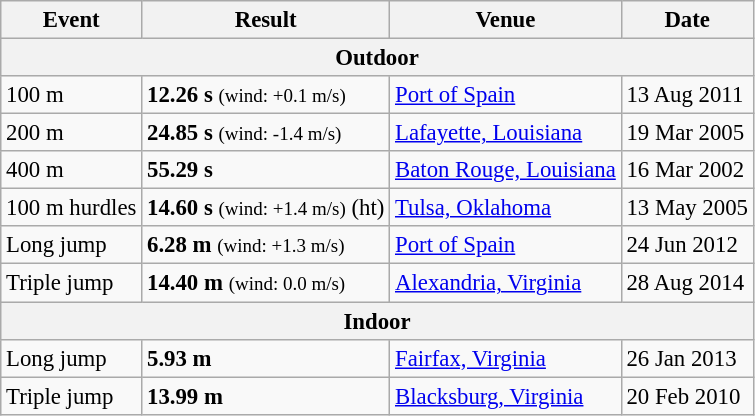<table class="wikitable" style="border-collapse: collapse; font-size: 95%;">
<tr>
<th>Event</th>
<th>Result</th>
<th>Venue</th>
<th>Date</th>
</tr>
<tr>
<th colspan="4">Outdoor</th>
</tr>
<tr>
<td>100 m</td>
<td><strong>12.26 s</strong> <small>(wind: +0.1 m/s)</small></td>
<td> <a href='#'>Port of Spain</a></td>
<td>13 Aug 2011</td>
</tr>
<tr>
<td>200 m</td>
<td><strong>24.85 s</strong> <small>(wind: -1.4 m/s)</small></td>
<td> <a href='#'>Lafayette, Louisiana</a></td>
<td>19 Mar 2005</td>
</tr>
<tr>
<td>400 m</td>
<td><strong>55.29 s</strong></td>
<td> <a href='#'>Baton Rouge, Louisiana</a></td>
<td>16 Mar 2002</td>
</tr>
<tr>
<td>100 m hurdles</td>
<td><strong>14.60 s</strong> <small>(wind: +1.4 m/s)</small> (ht)</td>
<td> <a href='#'>Tulsa, Oklahoma</a></td>
<td>13 May 2005</td>
</tr>
<tr>
<td>Long jump</td>
<td><strong>6.28 m</strong> <small>(wind: +1.3 m/s)</small></td>
<td> <a href='#'>Port of Spain</a></td>
<td>24 Jun 2012</td>
</tr>
<tr>
<td>Triple jump</td>
<td><strong>14.40 m</strong> <small>(wind: 0.0 m/s)</small></td>
<td> <a href='#'>Alexandria, Virginia</a></td>
<td>28 Aug 2014</td>
</tr>
<tr>
<th colspan="4">Indoor</th>
</tr>
<tr>
<td>Long jump</td>
<td><strong>5.93 m</strong></td>
<td> <a href='#'>Fairfax, Virginia</a></td>
<td>26 Jan 2013</td>
</tr>
<tr>
<td>Triple jump</td>
<td><strong>13.99 m</strong></td>
<td> <a href='#'>Blacksburg, Virginia</a></td>
<td>20 Feb 2010</td>
</tr>
</table>
